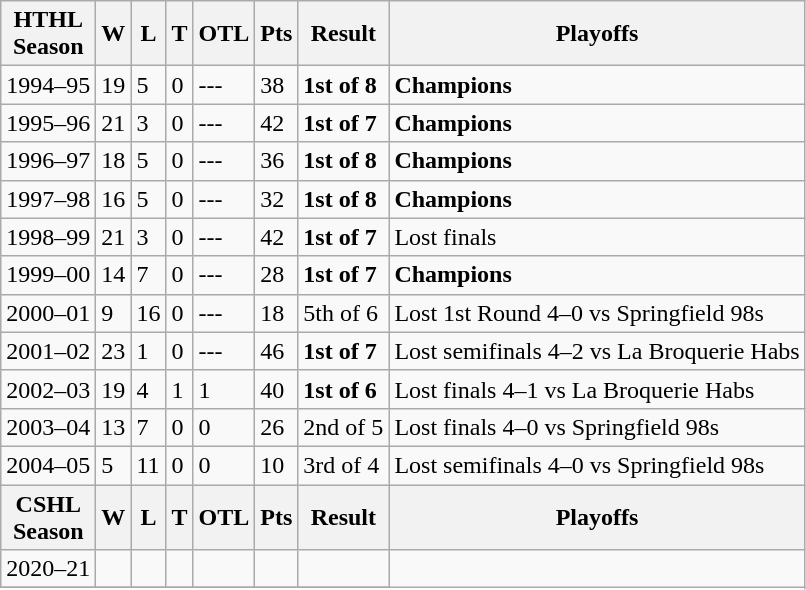<table class="wikitable">
<tr>
<th>HTHL<br>Season</th>
<th>W</th>
<th>L</th>
<th>T</th>
<th>OTL</th>
<th>Pts</th>
<th>Result</th>
<th>Playoffs</th>
</tr>
<tr>
<td>1994–95</td>
<td>19</td>
<td>5</td>
<td>0</td>
<td>---</td>
<td>38</td>
<td><strong>1st of 8</strong></td>
<td><strong>Champions</strong></td>
</tr>
<tr>
<td>1995–96</td>
<td>21</td>
<td>3</td>
<td>0</td>
<td>---</td>
<td>42</td>
<td><strong>1st of 7</strong></td>
<td><strong>Champions</strong></td>
</tr>
<tr>
<td>1996–97</td>
<td>18</td>
<td>5</td>
<td>0</td>
<td>---</td>
<td>36</td>
<td><strong>1st of 8</strong></td>
<td><strong>Champions</strong></td>
</tr>
<tr>
<td>1997–98</td>
<td>16</td>
<td>5</td>
<td>0</td>
<td>---</td>
<td>32</td>
<td><strong>1st of 8</strong></td>
<td><strong>Champions</strong></td>
</tr>
<tr>
<td>1998–99</td>
<td>21</td>
<td>3</td>
<td>0</td>
<td>---</td>
<td>42</td>
<td><strong>1st of 7</strong></td>
<td>Lost finals</td>
</tr>
<tr>
<td>1999–00</td>
<td>14</td>
<td>7</td>
<td>0</td>
<td>---</td>
<td>28</td>
<td><strong>1st of 7</strong></td>
<td><strong>Champions</strong></td>
</tr>
<tr>
<td>2000–01</td>
<td>9</td>
<td>16</td>
<td>0</td>
<td>---</td>
<td>18</td>
<td>5th of 6</td>
<td>Lost 1st Round 4–0 vs Springfield 98s</td>
</tr>
<tr>
<td>2001–02</td>
<td>23</td>
<td>1</td>
<td>0</td>
<td>---</td>
<td>46</td>
<td><strong>1st of 7</strong></td>
<td>Lost semifinals 4–2 vs La Broquerie Habs</td>
</tr>
<tr>
<td>2002–03</td>
<td>19</td>
<td>4</td>
<td>1</td>
<td>1</td>
<td>40</td>
<td><strong>1st of 6</strong></td>
<td>Lost finals 4–1 vs La Broquerie Habs</td>
</tr>
<tr>
<td>2003–04</td>
<td>13</td>
<td>7</td>
<td>0</td>
<td>0</td>
<td>26</td>
<td>2nd of 5</td>
<td>Lost finals 4–0 vs Springfield 98s</td>
</tr>
<tr>
<td>2004–05</td>
<td>5</td>
<td>11</td>
<td>0</td>
<td>0</td>
<td>10</td>
<td>3rd of 4</td>
<td>Lost semifinals 4–0 vs Springfield 98s</td>
</tr>
<tr>
<th>CSHL<br>Season</th>
<th>W</th>
<th>L</th>
<th>T</th>
<th>OTL</th>
<th>Pts</th>
<th>Result</th>
<th>Playoffs</th>
</tr>
<tr>
<td>2020–21</td>
<td></td>
<td></td>
<td></td>
<td></td>
<td></td>
<td></td>
</tr>
<tr>
</tr>
</table>
